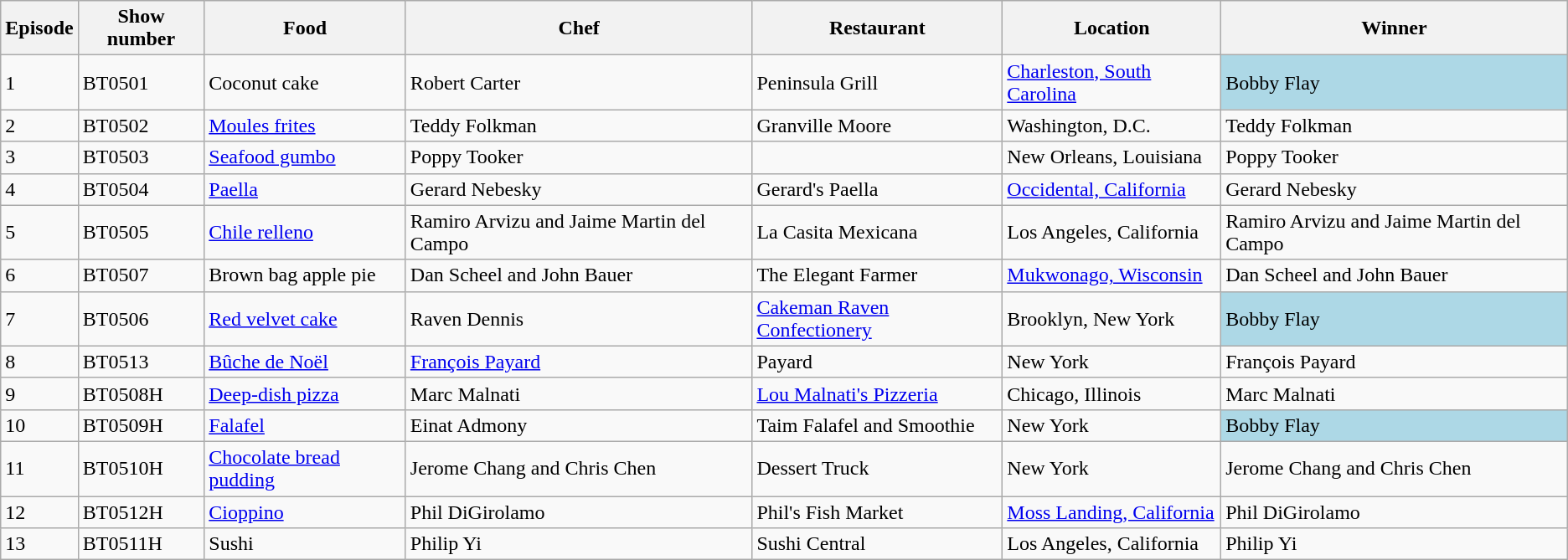<table class="wikitable">
<tr>
<th>Episode</th>
<th>Show number</th>
<th>Food</th>
<th>Chef</th>
<th>Restaurant</th>
<th>Location</th>
<th>Winner</th>
</tr>
<tr>
<td>1</td>
<td>BT0501</td>
<td>Coconut cake</td>
<td>Robert Carter</td>
<td>Peninsula Grill</td>
<td><a href='#'>Charleston, South Carolina</a></td>
<td style="background:lightblue;">Bobby Flay</td>
</tr>
<tr>
<td>2</td>
<td>BT0502</td>
<td><a href='#'>Moules frites</a></td>
<td>Teddy Folkman</td>
<td>Granville Moore</td>
<td>Washington, D.C.</td>
<td>Teddy Folkman</td>
</tr>
<tr>
<td>3</td>
<td>BT0503</td>
<td><a href='#'>Seafood gumbo</a></td>
<td>Poppy Tooker</td>
<td></td>
<td>New Orleans, Louisiana</td>
<td>Poppy Tooker</td>
</tr>
<tr>
<td>4</td>
<td>BT0504</td>
<td><a href='#'>Paella</a></td>
<td>Gerard Nebesky</td>
<td>Gerard's Paella</td>
<td><a href='#'>Occidental, California</a></td>
<td>Gerard Nebesky</td>
</tr>
<tr>
<td>5</td>
<td>BT0505</td>
<td><a href='#'>Chile relleno</a></td>
<td>Ramiro Arvizu and Jaime Martin del Campo</td>
<td>La Casita Mexicana</td>
<td>Los Angeles, California</td>
<td>Ramiro Arvizu and Jaime Martin del Campo</td>
</tr>
<tr>
<td>6</td>
<td>BT0507</td>
<td>Brown bag apple pie</td>
<td>Dan Scheel and John Bauer</td>
<td>The Elegant Farmer</td>
<td><a href='#'>Mukwonago, Wisconsin</a></td>
<td>Dan Scheel and John Bauer</td>
</tr>
<tr>
<td>7</td>
<td>BT0506</td>
<td><a href='#'>Red velvet cake</a></td>
<td>Raven Dennis</td>
<td><a href='#'>Cakeman Raven Confectionery</a></td>
<td>Brooklyn, New York</td>
<td style="background:lightblue;">Bobby Flay</td>
</tr>
<tr>
<td>8</td>
<td>BT0513</td>
<td><a href='#'>Bûche de Noël</a></td>
<td><a href='#'>François Payard</a></td>
<td>Payard</td>
<td>New York</td>
<td>François Payard</td>
</tr>
<tr>
<td>9</td>
<td>BT0508H</td>
<td><a href='#'>Deep-dish pizza</a></td>
<td>Marc Malnati</td>
<td><a href='#'>Lou Malnati's Pizzeria</a></td>
<td>Chicago, Illinois</td>
<td>Marc Malnati</td>
</tr>
<tr>
<td>10</td>
<td>BT0509H</td>
<td><a href='#'>Falafel</a></td>
<td>Einat Admony</td>
<td>Taim Falafel and Smoothie</td>
<td>New York</td>
<td style="background:lightblue;">Bobby Flay</td>
</tr>
<tr>
<td>11</td>
<td>BT0510H</td>
<td><a href='#'>Chocolate bread pudding</a></td>
<td>Jerome Chang and Chris Chen</td>
<td>Dessert Truck</td>
<td>New York</td>
<td>Jerome Chang and Chris Chen</td>
</tr>
<tr>
<td>12</td>
<td>BT0512H</td>
<td><a href='#'>Cioppino</a></td>
<td>Phil DiGirolamo</td>
<td>Phil's Fish Market</td>
<td><a href='#'>Moss Landing, California</a></td>
<td>Phil DiGirolamo</td>
</tr>
<tr>
<td>13</td>
<td>BT0511H</td>
<td>Sushi</td>
<td>Philip Yi</td>
<td>Sushi Central</td>
<td>Los Angeles, California</td>
<td>Philip Yi</td>
</tr>
</table>
